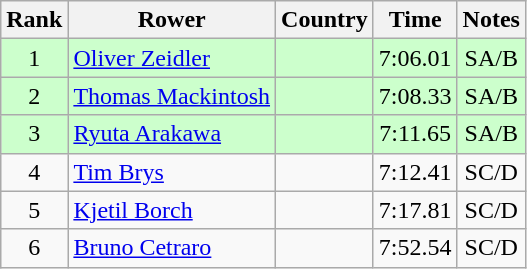<table class="wikitable" style="text-align:center">
<tr>
<th>Rank</th>
<th>Rower</th>
<th>Country</th>
<th>Time</th>
<th>Notes</th>
</tr>
<tr bgcolor=ccffcc>
<td>1</td>
<td align="left"><a href='#'>Oliver Zeidler</a></td>
<td align="left"></td>
<td>7:06.01</td>
<td>SA/B</td>
</tr>
<tr bgcolor=ccffcc>
<td>2</td>
<td align="left"><a href='#'>Thomas Mackintosh</a></td>
<td align="left"></td>
<td>7:08.33</td>
<td>SA/B</td>
</tr>
<tr bgcolor=ccffcc>
<td>3</td>
<td align="left"><a href='#'>Ryuta Arakawa</a></td>
<td align="left"></td>
<td>7:11.65</td>
<td>SA/B</td>
</tr>
<tr>
<td>4</td>
<td align="left"><a href='#'>Tim Brys</a></td>
<td align="left"></td>
<td>7:12.41</td>
<td>SC/D</td>
</tr>
<tr>
<td>5</td>
<td align="left"><a href='#'>Kjetil Borch</a></td>
<td align="left"></td>
<td>7:17.81</td>
<td>SC/D</td>
</tr>
<tr>
<td>6</td>
<td align="left"><a href='#'>Bruno Cetraro</a></td>
<td align="left"></td>
<td>7:52.54</td>
<td>SC/D</td>
</tr>
</table>
